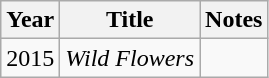<table class="wikitable sortable">
<tr>
<th>Year</th>
<th>Title</th>
<th class="unsortable">Notes</th>
</tr>
<tr>
<td>2015</td>
<td><em>Wild Flowers</em></td>
<td></td>
</tr>
</table>
